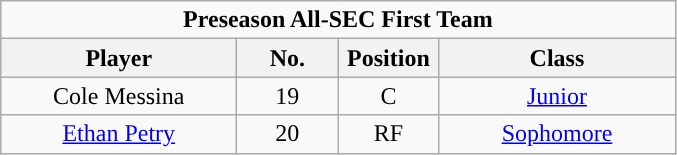<table class="wikitable" style="text-align:center">
<tr>
<td colspan="5"><strong>Preseason All-SEC First Team</strong></td>
</tr>
<tr>
<th style="width:150px; ">Player</th>
<th style="width:60px; ">No.</th>
<th style="width:60px; ">Position</th>
<th style="width:150px; ">Class</th>
</tr>
<tr>
<td>Cole Messina</td>
<td>19</td>
<td>C</td>
<td><a href='#'>Junior</a></td>
</tr>
<tr>
<td><a href='#'>Ethan Petry</a></td>
<td>20</td>
<td>RF</td>
<td><a href='#'>Sophomore</a></td>
</tr>
</table>
